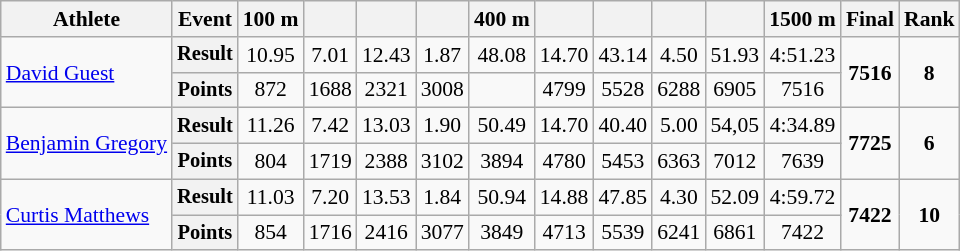<table class="wikitable" style="font-size:90%;">
<tr>
<th>Athlete</th>
<th>Event</th>
<th>100 m</th>
<th></th>
<th></th>
<th></th>
<th>400 m</th>
<th></th>
<th></th>
<th></th>
<th></th>
<th>1500 m</th>
<th>Final</th>
<th>Rank</th>
</tr>
<tr align=center>
<td align=left rowspan=2><a href='#'>David Guest</a></td>
<th style="font-size:95%">Result</th>
<td>10.95</td>
<td>7.01</td>
<td>12.43</td>
<td>1.87</td>
<td>48.08</td>
<td>14.70</td>
<td>43.14</td>
<td>4.50</td>
<td>51.93</td>
<td>4:51.23</td>
<td rowspan=2><strong>7516</strong></td>
<td rowspan=2><strong>8</strong></td>
</tr>
<tr align=center>
<th style="font-size:95%">Points</th>
<td>872</td>
<td>1688</td>
<td>2321</td>
<td>3008</td>
<td></td>
<td>4799</td>
<td>5528</td>
<td>6288</td>
<td>6905</td>
<td>7516</td>
</tr>
<tr align=center>
<td align=left rowspan=2><a href='#'>Benjamin Gregory</a></td>
<th style="font-size:95%">Result</th>
<td>11.26</td>
<td>7.42</td>
<td>13.03</td>
<td>1.90</td>
<td>50.49</td>
<td>14.70</td>
<td>40.40</td>
<td>5.00</td>
<td>54,05</td>
<td>4:34.89</td>
<td rowspan=2><strong>7725</strong></td>
<td rowspan=2><strong>6</strong></td>
</tr>
<tr align=center>
<th style="font-size:95%">Points</th>
<td>804</td>
<td>1719</td>
<td>2388</td>
<td>3102</td>
<td>3894</td>
<td>4780</td>
<td>5453</td>
<td>6363</td>
<td>7012</td>
<td>7639</td>
</tr>
<tr align=center>
<td align=left rowspan=2><a href='#'>Curtis Matthews</a></td>
<th style="font-size:95%">Result</th>
<td>11.03</td>
<td>7.20</td>
<td>13.53</td>
<td>1.84</td>
<td>50.94</td>
<td>14.88</td>
<td>47.85</td>
<td>4.30</td>
<td>52.09</td>
<td>4:59.72</td>
<td rowspan=2><strong>7422</strong></td>
<td rowspan=2><strong>10</strong></td>
</tr>
<tr align=center>
<th style="font-size:95%">Points</th>
<td>854</td>
<td>1716</td>
<td>2416</td>
<td>3077</td>
<td>3849</td>
<td>4713</td>
<td>5539</td>
<td>6241</td>
<td>6861</td>
<td>7422</td>
</tr>
</table>
